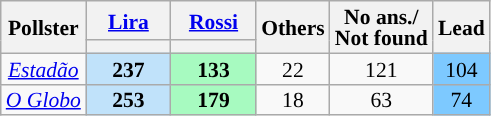<table class="wikitable sortable" style="text-align:center;font-size:90%;line-height:14px;">
<tr>
<th rowspan="2">Pollster</th>
<th class="unsortable" style="width:50px;"><a href='#'>Lira</a><br></th>
<th class="unsortable" style="width:50px;"><a href='#'>Rossi</a><br></th>
<th rowspan="2" class="unsortable">Others</th>
<th rowspan="2" class="unsortable">No ans./<br>Not found</th>
<th rowspan="2" data-sort-type="number">Lead</th>
</tr>
<tr>
<th data-sort-type="number" class="sortable" style="background:"></th>
<th data-sort-type="number" class="sortable" style="background:"></th>
</tr>
<tr>
<td><em><a href='#'>Estadão</a></em></td>
<td style="background:#C0E2FA;"><strong>237</strong></td>
<td style="background:#A7FAC0;"><strong>133</strong></td>
<td>22</td>
<td>121</td>
<td style="background:#7DC9FF;">104</td>
</tr>
<tr>
<td><em><a href='#'>O Globo</a></em></td>
<td style="background:#C0E2FA;"><strong>253</strong></td>
<td style="background:#A7FAC0;"><strong>179</strong></td>
<td>18</td>
<td>63</td>
<td style="background:#7DC9FF;">74</td>
</tr>
</table>
